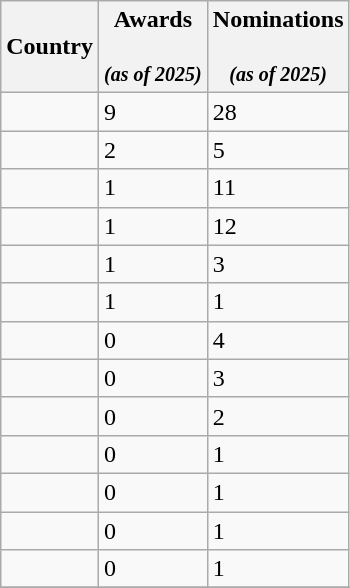<table class="wikitable">
<tr>
<th>Country</th>
<th>Awards<br><br><small><em>(as of 2025)</em></small></th>
<th>Nominations<br><br><small><em>(as of 2025)</em></small></th>
</tr>
<tr>
<td></td>
<td>9</td>
<td>28</td>
</tr>
<tr>
<td></td>
<td>2</td>
<td>5</td>
</tr>
<tr>
<td></td>
<td>1</td>
<td>11</td>
</tr>
<tr>
<td></td>
<td>1</td>
<td>12</td>
</tr>
<tr>
<td></td>
<td>1</td>
<td>3</td>
</tr>
<tr>
<td></td>
<td>1</td>
<td>1</td>
</tr>
<tr>
<td></td>
<td>0</td>
<td>4</td>
</tr>
<tr>
<td></td>
<td>0</td>
<td>3</td>
</tr>
<tr>
<td></td>
<td>0</td>
<td>2</td>
</tr>
<tr>
<td></td>
<td>0</td>
<td>1</td>
</tr>
<tr>
<td></td>
<td>0</td>
<td>1</td>
</tr>
<tr>
<td></td>
<td>0</td>
<td>1</td>
</tr>
<tr>
<td></td>
<td>0</td>
<td>1</td>
</tr>
<tr>
</tr>
</table>
